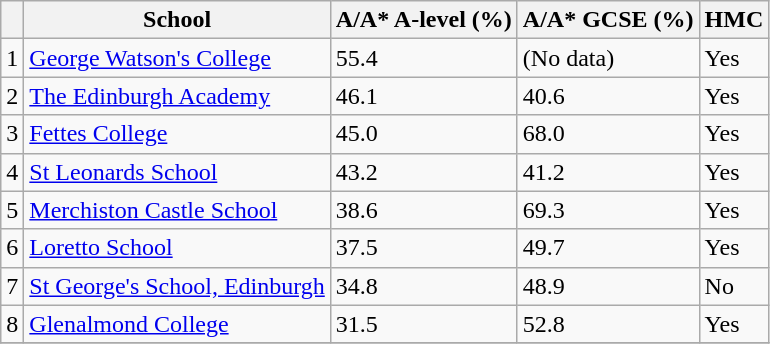<table class="wikitable sortable">
<tr>
<th></th>
<th>School</th>
<th>A/A* A-level (%)</th>
<th>A/A* GCSE (%)</th>
<th>HMC</th>
</tr>
<tr>
<td>1</td>
<td><a href='#'>George Watson's College</a></td>
<td>55.4</td>
<td>(No data)</td>
<td>Yes</td>
</tr>
<tr>
<td>2</td>
<td><a href='#'>The Edinburgh Academy</a></td>
<td>46.1</td>
<td>40.6</td>
<td>Yes</td>
</tr>
<tr>
<td>3</td>
<td><a href='#'>Fettes College</a></td>
<td>45.0</td>
<td>68.0</td>
<td>Yes</td>
</tr>
<tr>
<td>4</td>
<td><a href='#'>St Leonards School</a></td>
<td>43.2</td>
<td>41.2</td>
<td>Yes</td>
</tr>
<tr>
<td>5</td>
<td><a href='#'>Merchiston Castle School</a></td>
<td>38.6</td>
<td>69.3</td>
<td>Yes</td>
</tr>
<tr>
<td>6</td>
<td><a href='#'>Loretto School</a></td>
<td>37.5</td>
<td>49.7</td>
<td>Yes</td>
</tr>
<tr>
<td>7</td>
<td><a href='#'>St George's School, Edinburgh</a></td>
<td>34.8</td>
<td>48.9</td>
<td>No</td>
</tr>
<tr>
<td>8</td>
<td><a href='#'>Glenalmond College</a></td>
<td>31.5</td>
<td>52.8</td>
<td>Yes</td>
</tr>
<tr>
</tr>
</table>
